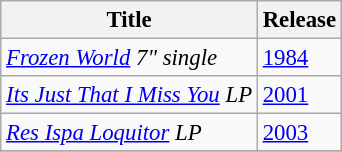<table class="wikitable" style="font-size: 95%;">
<tr>
<th>Title</th>
<th>Release</th>
</tr>
<tr>
<td><em><a href='#'>Frozen World</a> 7" single</em></td>
<td><a href='#'>1984</a></td>
</tr>
<tr>
<td><em><a href='#'>Its Just That I Miss You</a> LP</em></td>
<td><a href='#'>2001</a></td>
</tr>
<tr>
<td><em><a href='#'>Res Ispa Loquitor</a> LP</em></td>
<td><a href='#'>2003</a></td>
</tr>
<tr>
</tr>
</table>
